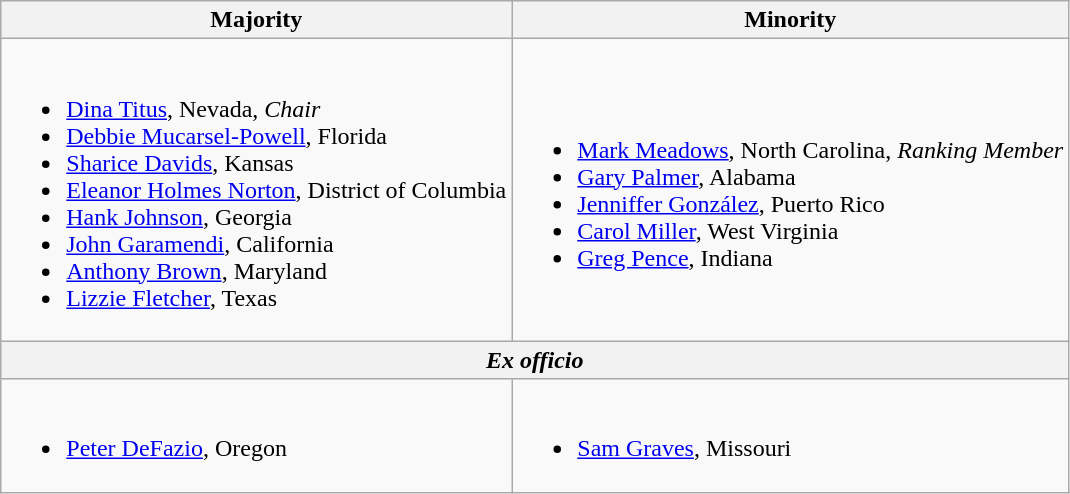<table class=wikitable>
<tr>
<th>Majority</th>
<th>Minority</th>
</tr>
<tr>
<td><br><ul><li><a href='#'>Dina Titus</a>, Nevada, <em>Chair</em></li><li><a href='#'>Debbie Mucarsel-Powell</a>, Florida</li><li><a href='#'>Sharice Davids</a>, Kansas</li><li><a href='#'>Eleanor Holmes Norton</a>, District of Columbia</li><li><a href='#'>Hank Johnson</a>, Georgia</li><li><a href='#'>John Garamendi</a>, California</li><li><a href='#'>Anthony Brown</a>, Maryland</li><li><a href='#'>Lizzie Fletcher</a>, Texas</li></ul></td>
<td><br><ul><li><a href='#'>Mark Meadows</a>, North Carolina, <em>Ranking Member</em></li><li><a href='#'>Gary Palmer</a>, Alabama</li><li><a href='#'>Jenniffer González</a>, Puerto Rico</li><li><a href='#'>Carol Miller</a>, West Virginia</li><li><a href='#'>Greg Pence</a>, Indiana</li></ul></td>
</tr>
<tr>
<th colspan=2><em>Ex officio</em></th>
</tr>
<tr>
<td><br><ul><li><a href='#'>Peter DeFazio</a>, Oregon</li></ul></td>
<td><br><ul><li><a href='#'>Sam Graves</a>, Missouri</li></ul></td>
</tr>
</table>
